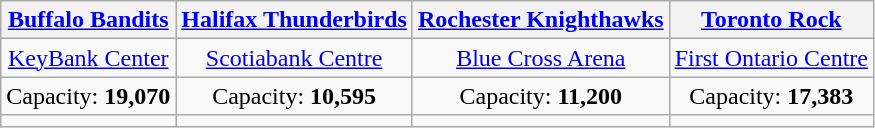<table class="wikitable" style="text-align:center">
<tr>
<th><a href='#'>Buffalo Bandits</a></th>
<th><a href='#'>Halifax Thunderbirds</a></th>
<th><a href='#'>Rochester Knighthawks</a></th>
<th><a href='#'>Toronto Rock</a></th>
</tr>
<tr>
<td><a href='#'>KeyBank Center</a></td>
<td><a href='#'>Scotiabank Centre</a></td>
<td><a href='#'>Blue Cross Arena</a></td>
<td><a href='#'>First Ontario Centre</a></td>
</tr>
<tr>
<td>Capacity: <strong>19,070</strong></td>
<td>Capacity: <strong>10,595</strong></td>
<td>Capacity: <strong>11,200</strong></td>
<td>Capacity: <strong>17,383</strong></td>
</tr>
<tr>
<td></td>
<td></td>
<td></td>
<td></td>
</tr>
</table>
